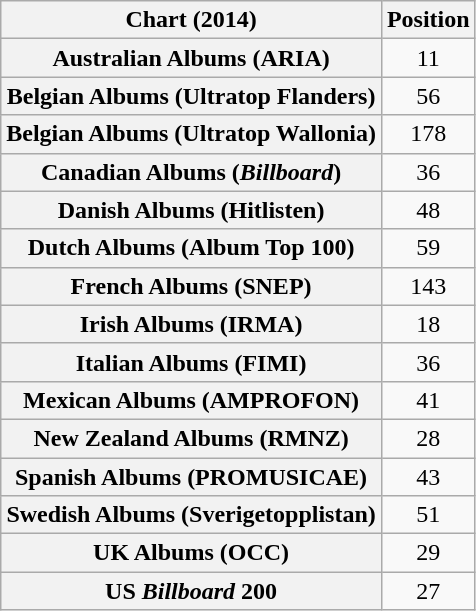<table class="wikitable sortable plainrowheaders" style="text-align:center;">
<tr>
<th scope="col">Chart (2014)</th>
<th scope="col">Position</th>
</tr>
<tr>
<th scope="row">Australian Albums (ARIA)</th>
<td>11</td>
</tr>
<tr>
<th scope="row">Belgian Albums (Ultratop Flanders)</th>
<td>56</td>
</tr>
<tr>
<th scope="row">Belgian Albums (Ultratop Wallonia)</th>
<td>178</td>
</tr>
<tr>
<th scope="row">Canadian Albums (<em>Billboard</em>)</th>
<td>36</td>
</tr>
<tr>
<th scope="row">Danish Albums (Hitlisten)</th>
<td>48</td>
</tr>
<tr>
<th scope="row">Dutch Albums (Album Top 100)</th>
<td>59</td>
</tr>
<tr>
<th scope="row">French Albums (SNEP)</th>
<td>143</td>
</tr>
<tr>
<th scope="row">Irish Albums (IRMA)</th>
<td>18</td>
</tr>
<tr>
<th scope="row">Italian Albums (FIMI)</th>
<td>36</td>
</tr>
<tr>
<th scope="row">Mexican Albums (AMPROFON)</th>
<td align="center">41</td>
</tr>
<tr>
<th scope="row">New Zealand Albums (RMNZ)</th>
<td>28</td>
</tr>
<tr>
<th scope="row">Spanish Albums (PROMUSICAE)</th>
<td>43</td>
</tr>
<tr>
<th scope="row">Swedish Albums (Sverigetopplistan)</th>
<td>51</td>
</tr>
<tr>
<th scope="row">UK Albums (OCC)</th>
<td>29</td>
</tr>
<tr>
<th scope="row">US <em>Billboard</em> 200</th>
<td>27</td>
</tr>
</table>
